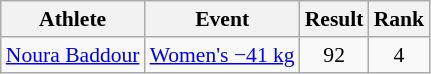<table class="wikitable" style="font-size:90%">
<tr>
<th>Athlete</th>
<th>Event</th>
<th>Result</th>
<th>Rank</th>
</tr>
<tr align=center>
<td align=left><a href='#'>Noura Baddour</a></td>
<td align=left><a href='#'>Women's −41 kg</a></td>
<td>92</td>
<td>4</td>
</tr>
</table>
